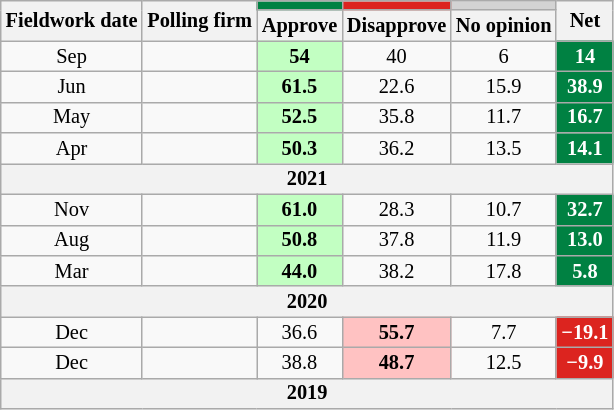<table class="wikitable mw-collapsible" style="text-align:center; font-size:85%; line-height:14px;">
<tr>
<th rowspan="2">Fieldwork date</th>
<th rowspan="2">Polling firm</th>
<th style="background: #008142;"></th>
<th style="background: #DC241F;"></th>
<th style="background: lightgrey;"></th>
<th rowspan="2">Net</th>
</tr>
<tr>
<th>Approve</th>
<th>Disapprove</th>
<th>No opinion</th>
</tr>
<tr>
<td>Sep</td>
<td></td>
<td style="background:#C2FFC2"><strong>54</strong></td>
<td>40</td>
<td>6</td>
<th style="background:#008142; color:white;">14</th>
</tr>
<tr>
<td>Jun</td>
<td></td>
<td style="background:#C2FFC2"><strong>61.5</strong></td>
<td>22.6</td>
<td>15.9</td>
<th style="background:#008142; color:white;"><strong>38.9</strong></th>
</tr>
<tr>
<td>May</td>
<td></td>
<td style="background:#C2FFC2"><strong>52.5</strong></td>
<td>35.8</td>
<td>11.7</td>
<th style="background:#008142; color:white;">16.7</th>
</tr>
<tr>
<td>Apr</td>
<td></td>
<td style="background:#C2FFC2"><strong>50.3</strong></td>
<td>36.2</td>
<td>13.5</td>
<th style="background:#008142; color:white;">14.1</th>
</tr>
<tr>
<th colspan="6">2021</th>
</tr>
<tr>
<td>Nov</td>
<td></td>
<td style="background:#C2FFC2"><strong>61.0</strong></td>
<td>28.3</td>
<td>10.7</td>
<th style="background:#008142; color:white;">32.7</th>
</tr>
<tr>
<td>Aug</td>
<td></td>
<td style="background:#C2FFC2"><strong>50.8</strong></td>
<td>37.8</td>
<td>11.9</td>
<th style="background:#008142; color:white;">13.0</th>
</tr>
<tr>
<td>Mar</td>
<td></td>
<td style="background:#C2FFC2"><strong>44.0</strong></td>
<td>38.2</td>
<td>17.8</td>
<th style="background:#008142; color:white;">5.8</th>
</tr>
<tr>
<th colspan="6">2020</th>
</tr>
<tr>
<td>Dec</td>
<td></td>
<td>36.6</td>
<td style="background:#FFC2C2"><strong>55.7</strong></td>
<td>7.7</td>
<th style="background:#DC241F; color:white;">−19.1</th>
</tr>
<tr>
<td>Dec</td>
<td></td>
<td>38.8</td>
<td style="background:#FFC2C2"><strong>48.7</strong></td>
<td>12.5</td>
<th style="background:#DC241F; color:white;">−9.9</th>
</tr>
<tr>
<th colspan="6">2019</th>
</tr>
</table>
